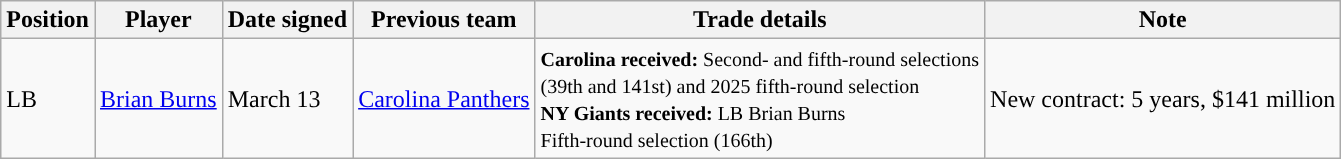<table class="wikitable">
<tr>
<th>Position</th>
<th>Player</th>
<th>Date signed</th>
<th>Previous team</th>
<th>Trade details</th>
<th>Note</th>
</tr>
<tr>
<td>LB</td>
<td><a href='#'>Brian Burns</a></td>
<td>March 13</td>
<td><a href='#'>Carolina Panthers</a></td>
<td><small><strong>Carolina received:</strong> Second- and fifth-round selections<br> (39th and 141st) and 2025 fifth-round selection</small><br><small><strong>NY Giants received:</strong> LB Brian Burns <br> Fifth-round selection (166th)</small></td>
<td>New contract: 5 years, $141 million</td>
</tr>
</table>
